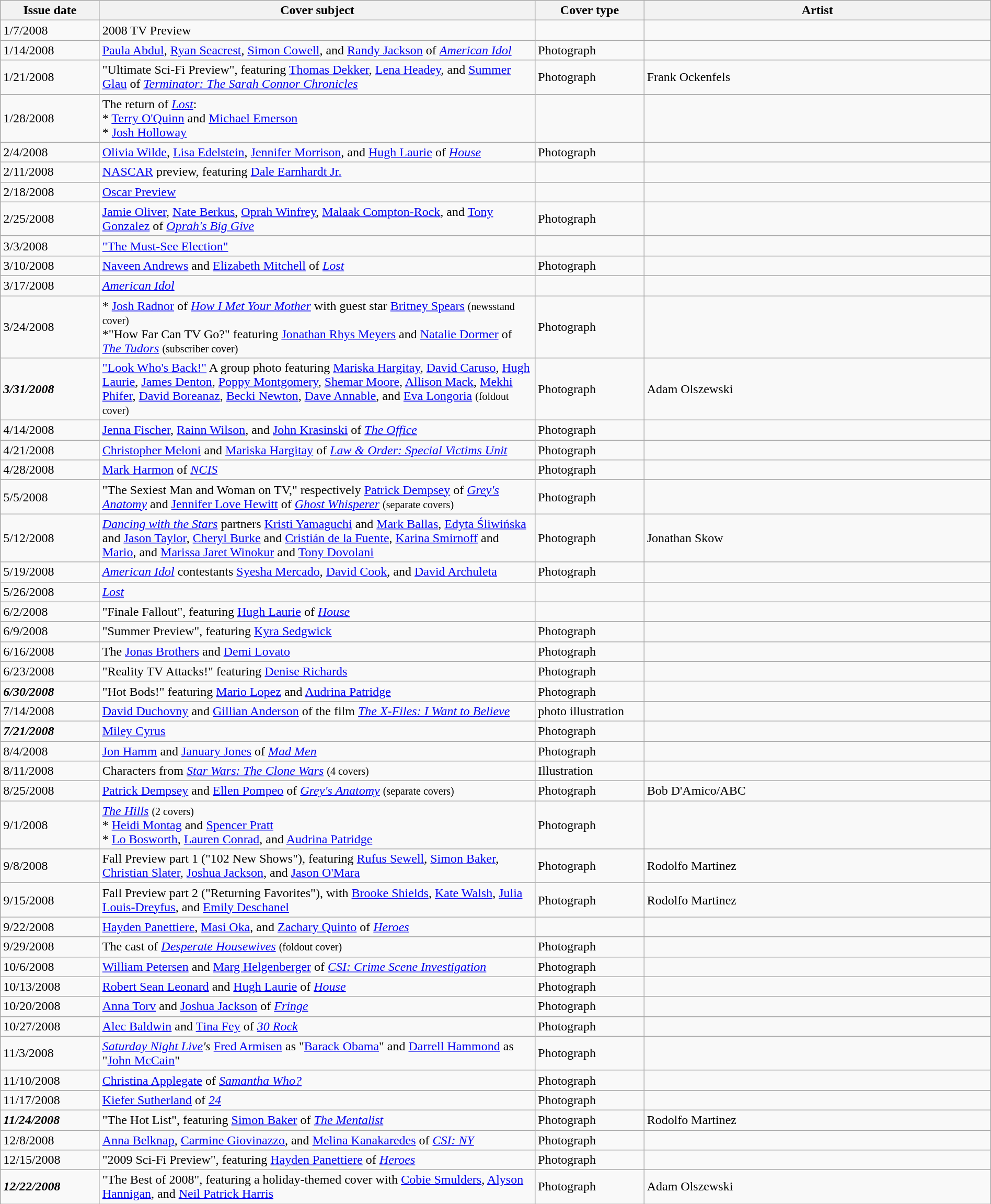<table class="wikitable sortable"  style="width:100%;">
<tr>
<th style="width:10%;">Issue date</th>
<th style="width:44%;">Cover subject</th>
<th style="width:11%;">Cover type</th>
<th style="width:35%;">Artist</th>
</tr>
<tr>
<td>1/7/2008</td>
<td>2008 TV Preview</td>
<td></td>
<td></td>
</tr>
<tr>
<td>1/14/2008</td>
<td><a href='#'>Paula Abdul</a>, <a href='#'>Ryan Seacrest</a>, <a href='#'>Simon Cowell</a>, and <a href='#'>Randy Jackson</a> of <em><a href='#'>American Idol</a></em></td>
<td>Photograph</td>
<td></td>
</tr>
<tr>
<td>1/21/2008</td>
<td>"Ultimate Sci-Fi Preview", featuring <a href='#'>Thomas Dekker</a>, <a href='#'>Lena Headey</a>, and <a href='#'>Summer Glau</a> of <em><a href='#'>Terminator: The Sarah Connor Chronicles</a></em></td>
<td>Photograph</td>
<td>Frank Ockenfels</td>
</tr>
<tr>
<td>1/28/2008</td>
<td>The return of <em><a href='#'>Lost</a></em>:<br>* <a href='#'>Terry O'Quinn</a> and <a href='#'>Michael Emerson</a><br>* <a href='#'>Josh Holloway</a></td>
<td></td>
<td></td>
</tr>
<tr>
<td>2/4/2008</td>
<td><a href='#'>Olivia Wilde</a>, <a href='#'>Lisa Edelstein</a>, <a href='#'>Jennifer Morrison</a>, and <a href='#'>Hugh Laurie</a> of <em><a href='#'>House</a></em></td>
<td>Photograph</td>
<td></td>
</tr>
<tr>
<td>2/11/2008</td>
<td><a href='#'>NASCAR</a> preview, featuring <a href='#'>Dale Earnhardt Jr.</a></td>
<td></td>
<td></td>
</tr>
<tr>
<td>2/18/2008</td>
<td><a href='#'>Oscar Preview</a></td>
<td></td>
<td></td>
</tr>
<tr>
<td>2/25/2008</td>
<td><a href='#'>Jamie Oliver</a>, <a href='#'>Nate Berkus</a>, <a href='#'>Oprah Winfrey</a>, <a href='#'>Malaak Compton-Rock</a>, and <a href='#'>Tony Gonzalez</a> of <em><a href='#'>Oprah's Big Give</a></em></td>
<td>Photograph</td>
<td></td>
</tr>
<tr>
<td>3/3/2008</td>
<td><a href='#'>"The Must-See Election"</a></td>
<td></td>
<td></td>
</tr>
<tr>
<td>3/10/2008</td>
<td><a href='#'>Naveen Andrews</a> and <a href='#'>Elizabeth Mitchell</a> of <em><a href='#'>Lost</a></em></td>
<td>Photograph</td>
<td></td>
</tr>
<tr>
<td>3/17/2008</td>
<td><em><a href='#'>American Idol</a></em></td>
<td></td>
<td></td>
</tr>
<tr>
<td>3/24/2008</td>
<td>* <a href='#'>Josh Radnor</a> of <em><a href='#'>How I Met Your Mother</a></em> with guest star <a href='#'>Britney Spears</a> <small>(newsstand cover)</small><br>*"How Far Can TV Go?" featuring <a href='#'>Jonathan Rhys Meyers</a> and <a href='#'>Natalie Dormer</a> of <em><a href='#'>The Tudors</a></em> <small>(subscriber cover)</small></td>
<td>Photograph</td>
<td></td>
</tr>
<tr>
<td><strong><em>3/31/2008</em></strong></td>
<td><a href='#'>"Look Who's Back!"</a> A group photo featuring <a href='#'>Mariska Hargitay</a>, <a href='#'>David Caruso</a>, <a href='#'>Hugh Laurie</a>, <a href='#'>James Denton</a>, <a href='#'>Poppy Montgomery</a>, <a href='#'>Shemar Moore</a>, <a href='#'>Allison Mack</a>, <a href='#'>Mekhi Phifer</a>, <a href='#'>David Boreanaz</a>, <a href='#'>Becki Newton</a>, <a href='#'>Dave Annable</a>, and <a href='#'>Eva Longoria</a> <small>(foldout cover)</small></td>
<td>Photograph</td>
<td>Adam Olszewski</td>
</tr>
<tr>
<td>4/14/2008</td>
<td><a href='#'>Jenna Fischer</a>, <a href='#'>Rainn Wilson</a>, and <a href='#'>John Krasinski</a> of <em><a href='#'>The Office</a></em></td>
<td>Photograph</td>
<td></td>
</tr>
<tr>
<td>4/21/2008</td>
<td><a href='#'>Christopher Meloni</a> and <a href='#'>Mariska Hargitay</a> of <em><a href='#'>Law & Order: Special Victims Unit</a></em></td>
<td>Photograph</td>
<td></td>
</tr>
<tr>
<td>4/28/2008</td>
<td><a href='#'>Mark Harmon</a> of <em><a href='#'>NCIS</a></em></td>
<td>Photograph</td>
<td></td>
</tr>
<tr>
<td>5/5/2008</td>
<td>"The Sexiest Man and Woman on TV," respectively <a href='#'>Patrick Dempsey</a> of <em><a href='#'>Grey's Anatomy</a></em> and <a href='#'>Jennifer Love Hewitt</a> of <em><a href='#'>Ghost Whisperer</a></em> <small>(separate covers)</small></td>
<td>Photograph</td>
<td></td>
</tr>
<tr>
<td>5/12/2008</td>
<td><em><a href='#'>Dancing with the Stars</a></em> partners <a href='#'>Kristi Yamaguchi</a> and <a href='#'>Mark Ballas</a>, <a href='#'>Edyta Śliwińska</a> and <a href='#'>Jason Taylor</a>, <a href='#'>Cheryl Burke</a> and <a href='#'>Cristián de la Fuente</a>, <a href='#'>Karina Smirnoff</a> and <a href='#'>Mario</a>, and <a href='#'>Marissa Jaret Winokur</a> and <a href='#'>Tony Dovolani</a></td>
<td>Photograph</td>
<td>Jonathan Skow</td>
</tr>
<tr>
<td>5/19/2008</td>
<td><em><a href='#'>American Idol</a></em> contestants <a href='#'>Syesha Mercado</a>, <a href='#'>David Cook</a>, and <a href='#'>David Archuleta</a></td>
<td>Photograph</td>
<td></td>
</tr>
<tr>
<td>5/26/2008</td>
<td><em><a href='#'>Lost</a></em></td>
<td></td>
<td></td>
</tr>
<tr>
<td>6/2/2008</td>
<td>"Finale Fallout", featuring <a href='#'>Hugh Laurie</a> of <em><a href='#'>House</a></em></td>
<td></td>
<td></td>
</tr>
<tr>
<td>6/9/2008</td>
<td>"Summer Preview", featuring <a href='#'>Kyra Sedgwick</a></td>
<td>Photograph</td>
<td></td>
</tr>
<tr>
<td>6/16/2008</td>
<td>The <a href='#'>Jonas Brothers</a> and <a href='#'>Demi Lovato</a></td>
<td>Photograph</td>
<td></td>
</tr>
<tr>
<td>6/23/2008</td>
<td>"Reality TV Attacks!" featuring <a href='#'>Denise Richards</a></td>
<td>Photograph</td>
<td></td>
</tr>
<tr>
<td><strong><em>6/30/2008</em></strong></td>
<td>"Hot Bods!" featuring <a href='#'>Mario Lopez</a> and <a href='#'>Audrina Patridge</a></td>
<td>Photograph</td>
<td></td>
</tr>
<tr>
<td>7/14/2008</td>
<td><a href='#'>David Duchovny</a> and <a href='#'>Gillian Anderson</a> of the film <em><a href='#'>The X-Files: I Want to Believe</a></em></td>
<td>photo illustration</td>
<td></td>
</tr>
<tr>
<td><strong><em>7/21/2008</em></strong></td>
<td><a href='#'>Miley Cyrus</a></td>
<td>Photograph</td>
<td></td>
</tr>
<tr>
<td>8/4/2008</td>
<td><a href='#'>Jon Hamm</a> and <a href='#'>January Jones</a> of <em><a href='#'>Mad Men</a></em></td>
<td>Photograph</td>
<td></td>
</tr>
<tr>
<td>8/11/2008</td>
<td>Characters from <em><a href='#'>Star Wars: The Clone Wars</a></em> <small>(4 covers)</small></td>
<td>Illustration</td>
<td></td>
</tr>
<tr>
<td>8/25/2008</td>
<td><a href='#'>Patrick Dempsey</a> and <a href='#'>Ellen Pompeo</a> of <em><a href='#'>Grey's Anatomy</a></em> <small>(separate covers)</small></td>
<td>Photograph</td>
<td>Bob D'Amico/ABC</td>
</tr>
<tr>
<td>9/1/2008</td>
<td><em><a href='#'>The Hills</a></em> <small>(2 covers)</small><br>* <a href='#'>Heidi Montag</a> and <a href='#'>Spencer Pratt</a><br>* <a href='#'>Lo Bosworth</a>, <a href='#'>Lauren Conrad</a>, and <a href='#'>Audrina Patridge</a></td>
<td>Photograph</td>
<td></td>
</tr>
<tr>
<td>9/8/2008</td>
<td>Fall Preview part 1 ("102 New Shows"), featuring <a href='#'>Rufus Sewell</a>, <a href='#'>Simon Baker</a>, <a href='#'>Christian Slater</a>, <a href='#'>Joshua Jackson</a>, and <a href='#'>Jason O'Mara</a></td>
<td>Photograph</td>
<td>Rodolfo Martinez</td>
</tr>
<tr>
<td>9/15/2008</td>
<td>Fall Preview part 2 ("Returning Favorites"), with <a href='#'>Brooke Shields</a>, <a href='#'>Kate Walsh</a>, <a href='#'>Julia Louis-Dreyfus</a>, and <a href='#'>Emily Deschanel</a></td>
<td>Photograph</td>
<td>Rodolfo Martinez</td>
</tr>
<tr>
<td>9/22/2008</td>
<td><a href='#'>Hayden Panettiere</a>, <a href='#'>Masi Oka</a>, and <a href='#'>Zachary Quinto</a> of <em><a href='#'>Heroes</a></em></td>
<td></td>
<td></td>
</tr>
<tr>
<td>9/29/2008</td>
<td>The cast of <em><a href='#'>Desperate Housewives</a></em> <small>(foldout cover)</small></td>
<td>Photograph</td>
<td></td>
</tr>
<tr>
<td>10/6/2008</td>
<td><a href='#'>William Petersen</a> and <a href='#'>Marg Helgenberger</a> of <em><a href='#'>CSI: Crime Scene Investigation</a></em></td>
<td>Photograph</td>
<td></td>
</tr>
<tr>
<td>10/13/2008</td>
<td><a href='#'>Robert Sean Leonard</a> and <a href='#'>Hugh Laurie</a> of <em><a href='#'>House</a></em></td>
<td>Photograph</td>
<td></td>
</tr>
<tr>
<td>10/20/2008</td>
<td><a href='#'>Anna Torv</a> and <a href='#'>Joshua Jackson</a> of <em><a href='#'>Fringe</a></em></td>
<td>Photograph</td>
<td></td>
</tr>
<tr>
<td>10/27/2008</td>
<td><a href='#'>Alec Baldwin</a> and <a href='#'>Tina Fey</a> of <em><a href='#'>30 Rock</a></em></td>
<td>Photograph</td>
<td></td>
</tr>
<tr>
<td>11/3/2008</td>
<td><em><a href='#'>Saturday Night Live</a>'s</em> <a href='#'>Fred Armisen</a> as "<a href='#'>Barack Obama</a>" and <a href='#'>Darrell Hammond</a> as "<a href='#'>John McCain</a>"</td>
<td>Photograph</td>
<td></td>
</tr>
<tr>
<td>11/10/2008</td>
<td><a href='#'>Christina Applegate</a> of <em><a href='#'>Samantha Who?</a></em></td>
<td>Photograph</td>
<td></td>
</tr>
<tr>
<td>11/17/2008</td>
<td><a href='#'>Kiefer Sutherland</a> of <em><a href='#'>24</a></em></td>
<td>Photograph</td>
<td></td>
</tr>
<tr>
<td><strong><em>11/24/2008</em></strong></td>
<td>"The Hot List", featuring <a href='#'>Simon Baker</a> of <em><a href='#'>The Mentalist</a></em></td>
<td>Photograph</td>
<td>Rodolfo Martinez</td>
</tr>
<tr>
<td>12/8/2008</td>
<td><a href='#'>Anna Belknap</a>, <a href='#'>Carmine Giovinazzo</a>, and <a href='#'>Melina Kanakaredes</a> of <em><a href='#'>CSI: NY</a></em></td>
<td>Photograph</td>
<td></td>
</tr>
<tr>
<td>12/15/2008</td>
<td>"2009 Sci-Fi Preview", featuring <a href='#'>Hayden Panettiere</a> of <em><a href='#'>Heroes</a></em></td>
<td>Photograph</td>
<td></td>
</tr>
<tr>
<td><strong><em>12/22/2008</em></strong></td>
<td>"The Best of 2008", featuring a holiday-themed cover with <a href='#'>Cobie Smulders</a>, <a href='#'>Alyson Hannigan</a>, and <a href='#'>Neil Patrick Harris</a></td>
<td>Photograph</td>
<td>Adam Olszewski</td>
</tr>
</table>
